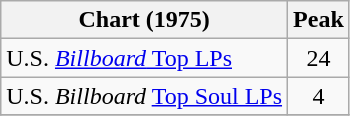<table class="wikitable">
<tr>
<th>Chart (1975)</th>
<th>Peak<br></th>
</tr>
<tr>
<td>U.S. <a href='#'><em>Billboard</em> Top LPs</a></td>
<td align="center">24</td>
</tr>
<tr>
<td>U.S. <em>Billboard</em> <a href='#'>Top Soul LPs</a></td>
<td align="center">4</td>
</tr>
<tr>
</tr>
</table>
